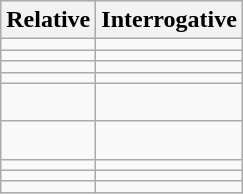<table class="wikitable">
<tr>
<th>Relative</th>
<th>Interrogative</th>
</tr>
<tr>
<td></td>
<td></td>
</tr>
<tr>
<td></td>
<td></td>
</tr>
<tr>
<td></td>
<td></td>
</tr>
<tr>
<td></td>
<td></td>
</tr>
<tr>
<td><br></td>
<td><br></td>
</tr>
<tr>
<td><br></td>
<td><br></td>
</tr>
<tr>
<td></td>
<td></td>
</tr>
<tr>
<td></td>
<td></td>
</tr>
<tr>
<td></td>
<td></td>
</tr>
</table>
